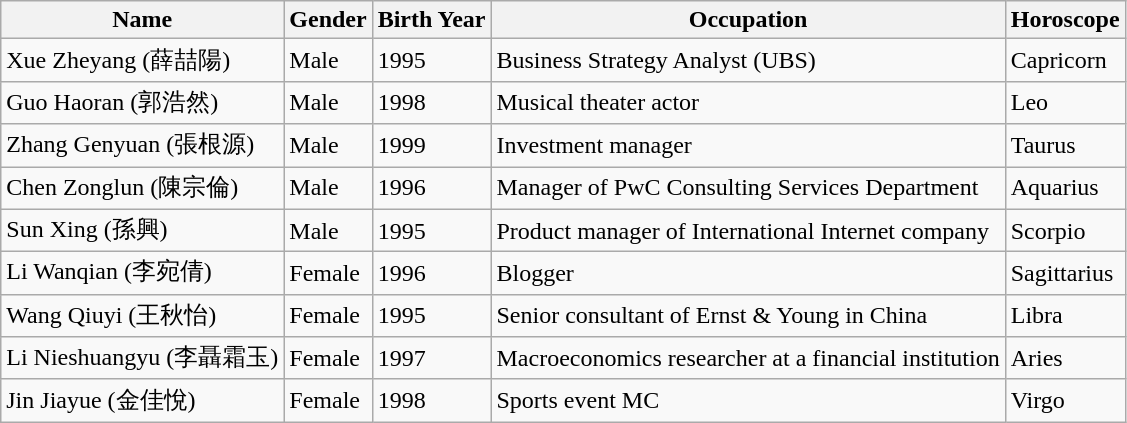<table class="wikitable">
<tr>
<th>Name</th>
<th>Gender</th>
<th>Birth Year</th>
<th>Occupation</th>
<th>Horoscope</th>
</tr>
<tr>
<td>Xue Zheyang (薛喆陽)</td>
<td>Male</td>
<td>1995</td>
<td>Business Strategy Analyst (UBS)</td>
<td>Capricorn</td>
</tr>
<tr>
<td>Guo Haoran (郭浩然)</td>
<td>Male</td>
<td>1998</td>
<td>Musical theater actor</td>
<td>Leo</td>
</tr>
<tr>
<td>Zhang Genyuan (張根源)</td>
<td>Male</td>
<td>1999</td>
<td>Investment manager</td>
<td>Taurus</td>
</tr>
<tr>
<td>Chen Zonglun (陳宗倫)</td>
<td>Male</td>
<td>1996</td>
<td>Manager of PwC Consulting Services Department</td>
<td>Aquarius</td>
</tr>
<tr>
<td>Sun Xing (孫興)</td>
<td>Male</td>
<td>1995</td>
<td>Product manager of International Internet company</td>
<td>Scorpio</td>
</tr>
<tr>
<td>Li Wanqian (李宛倩)</td>
<td>Female</td>
<td>1996</td>
<td>Blogger</td>
<td>Sagittarius</td>
</tr>
<tr>
<td>Wang Qiuyi (王秋怡)</td>
<td>Female</td>
<td>1995</td>
<td>Senior consultant of Ernst & Young in China</td>
<td>Libra</td>
</tr>
<tr>
<td>Li Nieshuangyu (李聶霜玉)</td>
<td>Female</td>
<td>1997</td>
<td>Macroeconomics researcher at a financial institution</td>
<td>Aries</td>
</tr>
<tr>
<td>Jin Jiayue (金佳悅)</td>
<td>Female</td>
<td>1998</td>
<td>Sports event MC</td>
<td>Virgo</td>
</tr>
</table>
